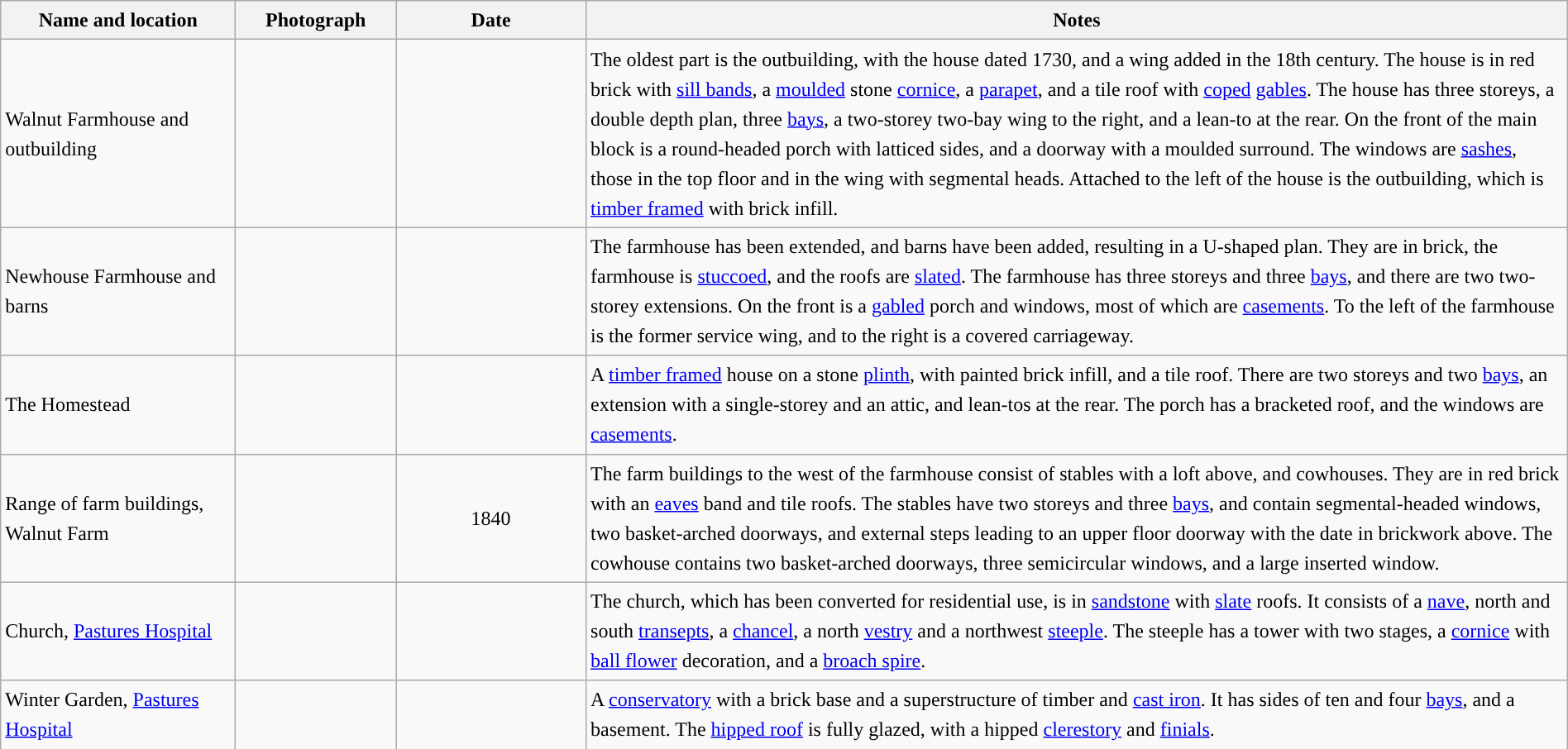<table class="wikitable sortable plainrowheaders" style="width:100%;border:0px;text-align:left;line-height:150%;">
<tr>
<th scope="col"  style="width:150px">Name and location</th>
<th scope="col"  style="width:100px" class="unsortable">Photograph</th>
<th scope="col"  style="width:120px">Date</th>
<th scope="col"  style="width:650px" class="unsortable">Notes</th>
</tr>
<tr>
<td>Walnut Farmhouse and outbuilding<br><small></small></td>
<td></td>
<td align="center"></td>
<td>The oldest part is the outbuilding, with the house dated 1730, and a wing added in the 18th century.  The house is in red brick with <a href='#'>sill bands</a>, a <a href='#'>moulded</a> stone <a href='#'>cornice</a>, a <a href='#'>parapet</a>, and a tile roof with <a href='#'>coped</a> <a href='#'>gables</a>.  The house has three storeys, a double depth plan, three <a href='#'>bays</a>, a two-storey two-bay wing to the right, and a lean-to at the rear.  On the front of the main block is a round-headed porch with latticed sides, and a doorway with a moulded surround.  The windows are <a href='#'>sashes</a>, those in the top floor and in the wing with segmental heads.  Attached to the left of the house is the outbuilding, which is <a href='#'>timber framed</a> with brick infill.</td>
</tr>
<tr>
<td>Newhouse Farmhouse and barns<br><small></small></td>
<td></td>
<td align="center"></td>
<td>The farmhouse has been extended, and barns have been added, resulting in a U-shaped plan.  They are in brick, the farmhouse is <a href='#'>stuccoed</a>, and the roofs are <a href='#'>slated</a>.  The farmhouse has three storeys and three <a href='#'>bays</a>, and there are two two-storey extensions.  On the front is a <a href='#'>gabled</a> porch and windows, most of which are <a href='#'>casements</a>.  To the left of the farmhouse is the former service wing, and to the right is a covered carriageway.</td>
</tr>
<tr>
<td>The Homestead<br><small></small></td>
<td></td>
<td align="center"></td>
<td>A <a href='#'>timber framed</a> house on a stone <a href='#'>plinth</a>, with painted brick infill, and a tile roof.  There are two storeys and two <a href='#'>bays</a>, an extension with a single-storey and an attic, and lean-tos at the rear.  The porch has a bracketed roof, and the windows are <a href='#'>casements</a>.</td>
</tr>
<tr>
<td>Range of farm buildings, Walnut Farm<br><small></small></td>
<td></td>
<td align="center">1840</td>
<td>The farm buildings to the west of the farmhouse consist of stables with a loft above, and cowhouses.  They are in red brick with an <a href='#'>eaves</a> band and tile roofs.  The stables have two storeys and three <a href='#'>bays</a>, and contain segmental-headed windows, two basket-arched doorways, and external steps leading to an upper floor doorway with the date in brickwork above.  The cowhouse contains two basket-arched doorways, three semicircular windows, and a large inserted window.</td>
</tr>
<tr>
<td>Church, <a href='#'>Pastures Hospital</a><br><small></small></td>
<td></td>
<td align="center"></td>
<td>The church, which has been converted for residential use, is in <a href='#'>sandstone</a> with <a href='#'>slate</a> roofs.  It consists of a <a href='#'>nave</a>, north and south <a href='#'>transepts</a>, a <a href='#'>chancel</a>, a north <a href='#'>vestry</a> and a northwest <a href='#'>steeple</a>.  The steeple has a tower with two stages, a <a href='#'>cornice</a> with <a href='#'>ball flower</a> decoration, and a <a href='#'>broach spire</a>.</td>
</tr>
<tr>
<td>Winter Garden, <a href='#'>Pastures Hospital</a><br><small></small></td>
<td></td>
<td align="center"></td>
<td>A <a href='#'>conservatory</a> with a brick base and a superstructure of timber and <a href='#'>cast iron</a>.  It has sides of ten and four <a href='#'>bays</a>, and a basement.  The <a href='#'>hipped roof</a> is fully glazed, with a hipped <a href='#'>clerestory</a> and <a href='#'>finials</a>.</td>
</tr>
<tr>
</tr>
</table>
